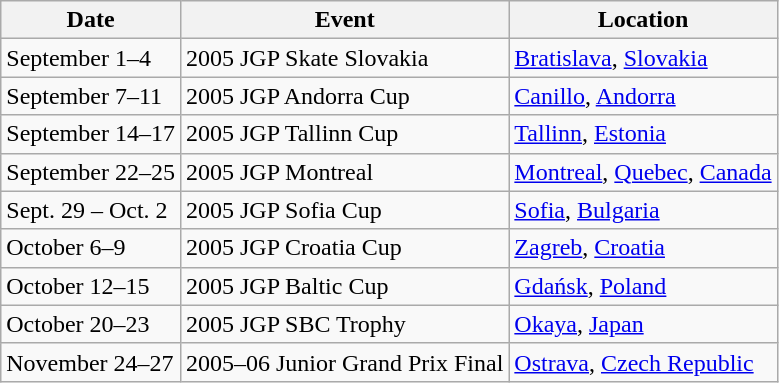<table class="wikitable">
<tr>
<th>Date</th>
<th>Event</th>
<th>Location</th>
</tr>
<tr>
<td>September 1–4</td>
<td>2005 JGP Skate Slovakia</td>
<td><a href='#'>Bratislava</a>, <a href='#'>Slovakia</a></td>
</tr>
<tr>
<td>September 7–11</td>
<td>2005 JGP Andorra Cup</td>
<td><a href='#'>Canillo</a>, <a href='#'>Andorra</a></td>
</tr>
<tr>
<td>September 14–17</td>
<td>2005 JGP Tallinn Cup</td>
<td><a href='#'>Tallinn</a>, <a href='#'>Estonia</a></td>
</tr>
<tr>
<td>September 22–25</td>
<td>2005 JGP Montreal</td>
<td><a href='#'>Montreal</a>, <a href='#'>Quebec</a>, <a href='#'>Canada</a></td>
</tr>
<tr>
<td>Sept. 29 – Oct. 2</td>
<td>2005 JGP Sofia Cup</td>
<td><a href='#'>Sofia</a>, <a href='#'>Bulgaria</a></td>
</tr>
<tr>
<td>October 6–9</td>
<td>2005 JGP Croatia Cup</td>
<td><a href='#'>Zagreb</a>, <a href='#'>Croatia</a></td>
</tr>
<tr>
<td>October 12–15</td>
<td>2005 JGP Baltic Cup</td>
<td><a href='#'>Gdańsk</a>, <a href='#'>Poland</a></td>
</tr>
<tr>
<td>October 20–23</td>
<td>2005 JGP SBC Trophy</td>
<td><a href='#'>Okaya</a>, <a href='#'>Japan</a></td>
</tr>
<tr>
<td>November 24–27</td>
<td>2005–06 Junior Grand Prix Final</td>
<td><a href='#'>Ostrava</a>, <a href='#'>Czech Republic</a></td>
</tr>
</table>
